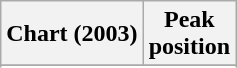<table class="wikitable sortable plainrowheaders" style="text-align:center">
<tr>
<th scope="col">Chart (2003)</th>
<th scope="col">Peak<br> position</th>
</tr>
<tr>
</tr>
<tr>
</tr>
<tr>
</tr>
</table>
